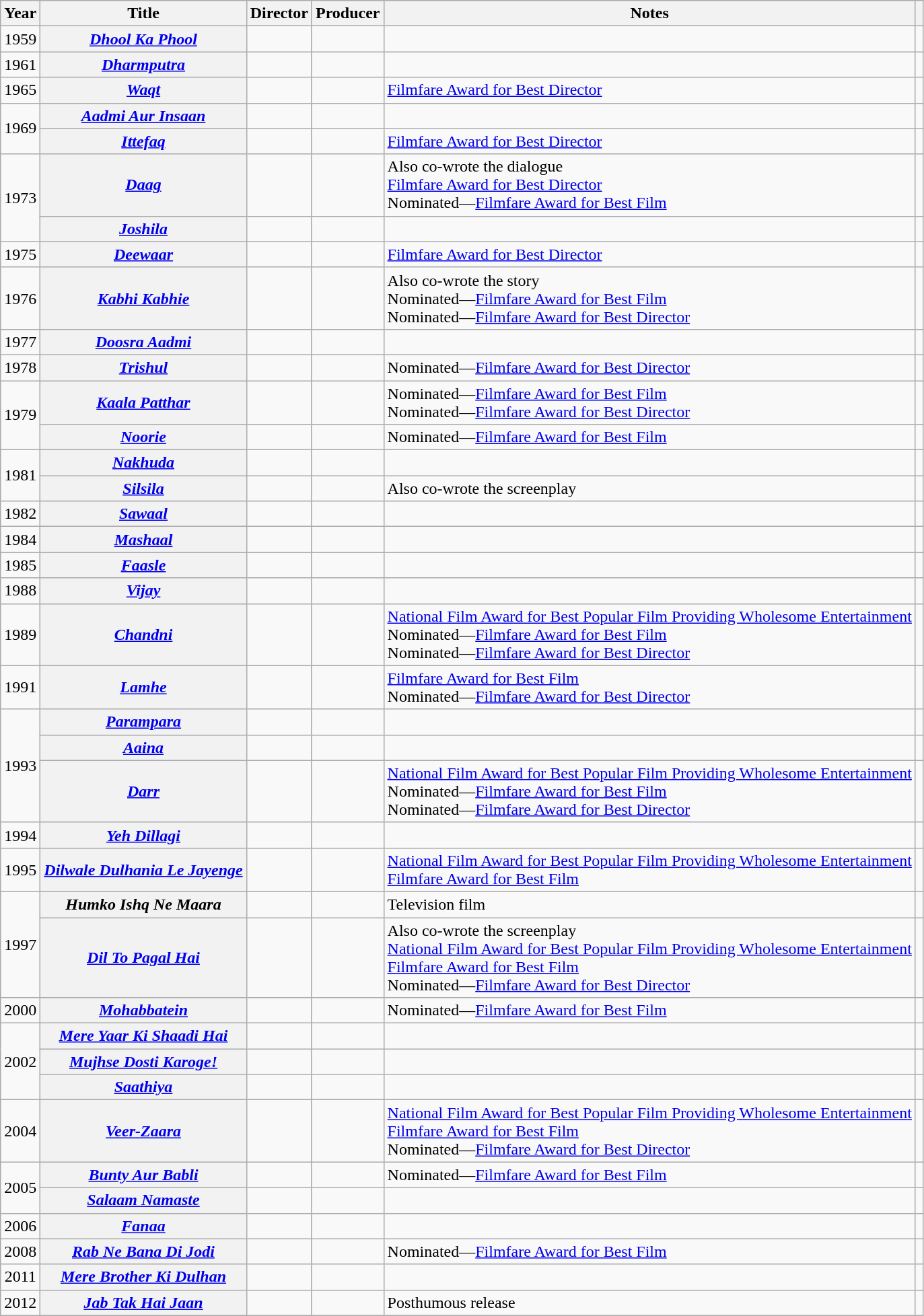<table class="wikitable sortable plainrowheaders">
<tr>
<th scope="col">Year</th>
<th scope="col">Title</th>
<th scope="col">Director</th>
<th scope="col">Producer</th>
<th scope="col" class="unsortable">Notes</th>
<th scope="col" class="unsortable"></th>
</tr>
<tr>
<td style="text-align:center;">1959</td>
<th scope="row"><em><a href='#'>Dhool Ka Phool</a></em></th>
<td></td>
<td></td>
<td></td>
<td style="text-align:center;"></td>
</tr>
<tr>
<td style="text-align:center;">1961</td>
<th scope="row"><em><a href='#'>Dharmputra</a></em></th>
<td></td>
<td></td>
<td></td>
<td style="text-align:center;"></td>
</tr>
<tr>
<td style="text-align:center;">1965</td>
<th scope="row"><em><a href='#'>Waqt</a></em></th>
<td></td>
<td></td>
<td><a href='#'>Filmfare Award for Best Director</a></td>
<td style="text-align:center;"><br></td>
</tr>
<tr>
<td style="text-align:center;" rowspan="2">1969</td>
<th scope="row"><em><a href='#'>Aadmi Aur Insaan</a></em></th>
<td></td>
<td></td>
<td></td>
<td style="text-align:center;"></td>
</tr>
<tr>
<th scope="row"><em><a href='#'>Ittefaq</a></em></th>
<td></td>
<td></td>
<td><a href='#'>Filmfare Award for Best Director</a></td>
<td style="text-align:center;"><br></td>
</tr>
<tr>
<td style="text-align:center;" rowspan="2">1973</td>
<th scope="row"><em><a href='#'>Daag</a></em></th>
<td></td>
<td></td>
<td>Also co-wrote the dialogue<br><a href='#'>Filmfare Award for Best Director</a><br>Nominated—<a href='#'>Filmfare Award for Best Film</a></td>
<td style="text-align:center;"><br></td>
</tr>
<tr>
<th scope="row"><em><a href='#'>Joshila</a></em></th>
<td></td>
<td></td>
<td></td>
<td style="text-align:center;"></td>
</tr>
<tr>
<td style="text-align:center;">1975</td>
<th scope="row"><em><a href='#'>Deewaar</a></em></th>
<td></td>
<td></td>
<td><a href='#'>Filmfare Award for Best Director</a></td>
<td style="text-align:center;"><br></td>
</tr>
<tr>
<td style="text-align:center;">1976</td>
<th scope="row"><em><a href='#'>Kabhi Kabhie</a></em></th>
<td></td>
<td></td>
<td>Also co-wrote the story<br>Nominated—<a href='#'>Filmfare Award for Best Film</a><br>Nominated—<a href='#'>Filmfare Award for Best Director</a></td>
<td style="text-align:center;"><br></td>
</tr>
<tr>
<td style="text-align:center;">1977</td>
<th scope="row"><em><a href='#'>Doosra Aadmi</a></em></th>
<td></td>
<td></td>
<td></td>
<td style="text-align:center;"></td>
</tr>
<tr>
<td style="text-align:center;">1978</td>
<th scope="row"><em><a href='#'>Trishul</a></em></th>
<td></td>
<td></td>
<td>Nominated—<a href='#'>Filmfare Award for Best Director</a></td>
<td style="text-align:center;"></td>
</tr>
<tr>
<td style="text-align:center;" rowspan="2">1979</td>
<th scope="row"><em><a href='#'>Kaala Patthar</a></em></th>
<td></td>
<td></td>
<td>Nominated—<a href='#'>Filmfare Award for Best Film</a><br>Nominated—<a href='#'>Filmfare Award for Best Director</a></td>
<td style="text-align:center;"></td>
</tr>
<tr>
<th scope="row"><em><a href='#'>Noorie</a></em></th>
<td></td>
<td></td>
<td>Nominated—<a href='#'>Filmfare Award for Best Film</a></td>
<td style="text-align:center;"></td>
</tr>
<tr>
<td style="text-align:center;" rowspan="2">1981</td>
<th scope="row"><em><a href='#'>Nakhuda</a></em></th>
<td></td>
<td></td>
<td></td>
<td style="text-align:center;"></td>
</tr>
<tr>
<th scope="row"><em><a href='#'>Silsila</a></em></th>
<td></td>
<td></td>
<td>Also co-wrote the screenplay</td>
<td style="text-align:center;"></td>
</tr>
<tr>
<td style="text-align:center;">1982</td>
<th scope="row"><em><a href='#'>Sawaal</a></em></th>
<td></td>
<td></td>
<td></td>
<td style="text-align:center;"></td>
</tr>
<tr>
<td style="text-align:center;">1984</td>
<th scope="row"><em><a href='#'>Mashaal</a></em></th>
<td></td>
<td></td>
<td></td>
<td style="text-align:center;"></td>
</tr>
<tr>
<td style="text-align:center;">1985</td>
<th scope="row"><em><a href='#'>Faasle</a></em></th>
<td></td>
<td></td>
<td></td>
<td style="text-align:center;"></td>
</tr>
<tr>
<td style="text-align:center;">1988</td>
<th scope="row"><em><a href='#'>Vijay</a></em></th>
<td></td>
<td></td>
<td></td>
<td style="text-align:center;"></td>
</tr>
<tr>
<td style="text-align:center;">1989</td>
<th scope="row"><em><a href='#'>Chandni</a></em></th>
<td></td>
<td></td>
<td><a href='#'>National Film Award for Best Popular Film Providing Wholesome Entertainment</a><br>Nominated—<a href='#'>Filmfare Award for Best Film</a><br>Nominated—<a href='#'>Filmfare Award for Best Director</a></td>
<td style="text-align:center;"><br></td>
</tr>
<tr>
<td style="text-align:center;">1991</td>
<th scope="row"><em><a href='#'>Lamhe</a></em></th>
<td></td>
<td></td>
<td><a href='#'>Filmfare Award for Best Film</a><br>Nominated—<a href='#'>Filmfare Award for Best Director</a></td>
<td style="text-align:center;"></td>
</tr>
<tr>
<td style="text-align:center;" rowspan="3">1993</td>
<th scope="row"><em><a href='#'>Parampara</a></em></th>
<td></td>
<td></td>
<td></td>
<td style="text-align:center;"></td>
</tr>
<tr>
<th scope="row"><em><a href='#'>Aaina</a></em></th>
<td></td>
<td></td>
<td></td>
<td style="text-align:center;"></td>
</tr>
<tr>
<th scope="row"><em><a href='#'>Darr</a></em></th>
<td></td>
<td></td>
<td><a href='#'>National Film Award for Best Popular Film Providing Wholesome Entertainment</a><br>Nominated—<a href='#'>Filmfare Award for Best Film</a><br>Nominated—<a href='#'>Filmfare Award for Best Director</a></td>
<td style="text-align:center;"><br><br></td>
</tr>
<tr>
<td style="text-align:center;">1994</td>
<th scope="row"><em><a href='#'>Yeh Dillagi</a></em></th>
<td></td>
<td></td>
<td></td>
<td style="text-align:center;"></td>
</tr>
<tr>
<td style="text-align:center;">1995</td>
<th scope="row"><em><a href='#'>Dilwale Dulhania Le Jayenge</a></em></th>
<td></td>
<td></td>
<td><a href='#'>National Film Award for Best Popular Film Providing Wholesome Entertainment</a><br><a href='#'>Filmfare Award for Best Film</a></td>
<td style="text-align:center;"><br></td>
</tr>
<tr>
<td style="text-align:center;" rowspan="2">1997</td>
<th scope="row"><em>Humko Ishq Ne Maara</em></th>
<td></td>
<td></td>
<td>Television film</td>
<td style="text-align:center;"></td>
</tr>
<tr>
<th scope="row"><em><a href='#'>Dil To Pagal Hai</a></em></th>
<td></td>
<td></td>
<td>Also co-wrote the screenplay<br><a href='#'>National Film Award for Best Popular Film Providing Wholesome Entertainment</a><br><a href='#'>Filmfare Award for Best Film</a><br>Nominated—<a href='#'>Filmfare Award for Best Director</a></td>
<td style="text-align:center;"><br><br></td>
</tr>
<tr>
<td style="text-align:center;">2000</td>
<th scope="row"><em><a href='#'>Mohabbatein</a></em></th>
<td></td>
<td></td>
<td>Nominated—<a href='#'>Filmfare Award for Best Film</a></td>
<td style="text-align:center;"></td>
</tr>
<tr>
<td style="text-align:center;" rowspan="3">2002</td>
<th scope="row"><em><a href='#'>Mere Yaar Ki Shaadi Hai</a></em></th>
<td></td>
<td></td>
<td></td>
<td style="text-align:center;"></td>
</tr>
<tr>
<th scope="row"><em><a href='#'>Mujhse Dosti Karoge!</a></em></th>
<td></td>
<td></td>
<td></td>
<td style="text-align:center;"></td>
</tr>
<tr>
<th scope="row"><em><a href='#'>Saathiya</a></em></th>
<td></td>
<td></td>
<td></td>
<td style="text-align:center;"></td>
</tr>
<tr>
<td style="text-align:center;">2004</td>
<th scope="row"><em><a href='#'>Veer-Zaara</a></em></th>
<td></td>
<td></td>
<td><a href='#'>National Film Award for Best Popular Film Providing Wholesome Entertainment</a><br><a href='#'>Filmfare Award for Best Film</a><br>Nominated—<a href='#'>Filmfare Award for Best Director</a></td>
<td style="text-align:center;"><br><br></td>
</tr>
<tr>
<td style="text-align:center;" rowspan="2">2005</td>
<th scope="row"><em><a href='#'>Bunty Aur Babli</a></em></th>
<td></td>
<td></td>
<td>Nominated—<a href='#'>Filmfare Award for Best Film</a></td>
<td style="text-align:center;"><br></td>
</tr>
<tr>
<th scope="row"><em><a href='#'>Salaam Namaste</a></em></th>
<td></td>
<td></td>
<td></td>
<td style="text-align:center;"></td>
</tr>
<tr>
<td style="text-align:center;">2006</td>
<th scope="row"><em><a href='#'>Fanaa</a></em></th>
<td></td>
<td></td>
<td></td>
<td style="text-align:center;"></td>
</tr>
<tr>
<td style="text-align:center;">2008</td>
<th scope="row"><em><a href='#'>Rab Ne Bana Di Jodi</a></em></th>
<td></td>
<td></td>
<td>Nominated—<a href='#'>Filmfare Award for Best Film</a></td>
<td style="text-align:center;"><br></td>
</tr>
<tr>
<td style="text-align:center;">2011</td>
<th scope="row"><em><a href='#'>Mere Brother Ki Dulhan</a></em></th>
<td></td>
<td></td>
<td></td>
<td style="text-align:center;"></td>
</tr>
<tr>
<td style="text-align:center;">2012</td>
<th scope="row"><em><a href='#'>Jab Tak Hai Jaan</a></em></th>
<td></td>
<td></td>
<td>Posthumous release</td>
<td style="text-align:center;"></td>
</tr>
</table>
